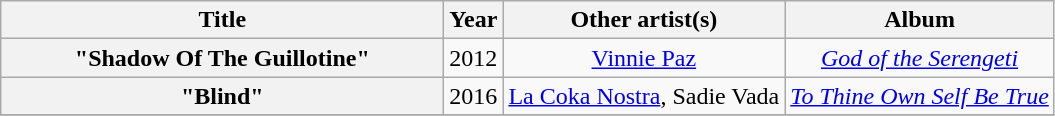<table class="wikitable plainrowheaders" style="text-align:center;">
<tr>
<th scope="col" style="width:18em;">Title</th>
<th scope="col">Year</th>
<th scope="col">Other artist(s)</th>
<th scope="col">Album</th>
</tr>
<tr>
<th scope="row">"Shadow Of The Guillotine"</th>
<td>2012</td>
<td><a href='#'>Vinnie Paz</a></td>
<td><em><a href='#'>God of the Serengeti</a></em></td>
</tr>
<tr>
<th scope="row">"Blind"</th>
<td>2016</td>
<td><a href='#'>La Coka Nostra</a>, Sadie Vada</td>
<td><em><a href='#'>To Thine Own Self Be True</a></em></td>
</tr>
<tr>
</tr>
</table>
